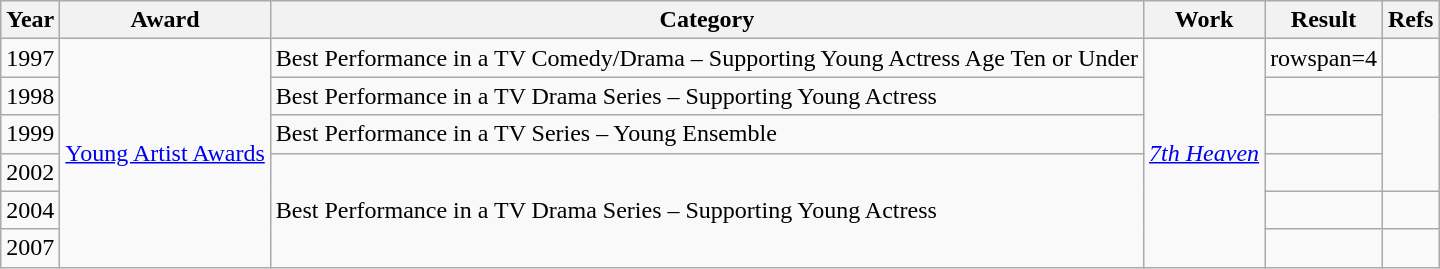<table class="wikitable sortable plainrowheaders">
<tr>
<th>Year</th>
<th>Award</th>
<th>Category</th>
<th>Work</th>
<th>Result</th>
<th class="unsortable">Refs</th>
</tr>
<tr>
<td style="text-align:center;">1997</td>
<td rowspan=6><a href='#'>Young Artist Awards</a></td>
<td>Best Performance in a TV Comedy/Drama – Supporting Young Actress Age Ten or Under</td>
<td rowspan=6><em><a href='#'>7th Heaven</a></em></td>
<td>rowspan=4 </td>
<td style="text-align:center;"></td>
</tr>
<tr>
<td style="text-align:center;">1998</td>
<td>Best Performance in a TV Drama Series – Supporting Young Actress</td>
<td style="text-align:center;"></td>
</tr>
<tr>
<td style="text-align:center;">1999</td>
<td>Best Performance in a TV Series – Young Ensemble<br></td>
<td style="text-align:center;"></td>
</tr>
<tr>
<td style="text-align:center;">2002</td>
<td rowspan=3>Best Performance in a TV Drama Series – Supporting Young Actress</td>
<td style="text-align:center;"></td>
</tr>
<tr>
<td style="text-align:center;">2004</td>
<td></td>
<td style="text-align:center;"></td>
</tr>
<tr>
<td style="text-align:center;">2007</td>
<td></td>
<td style="text-align:center;"></td>
</tr>
</table>
